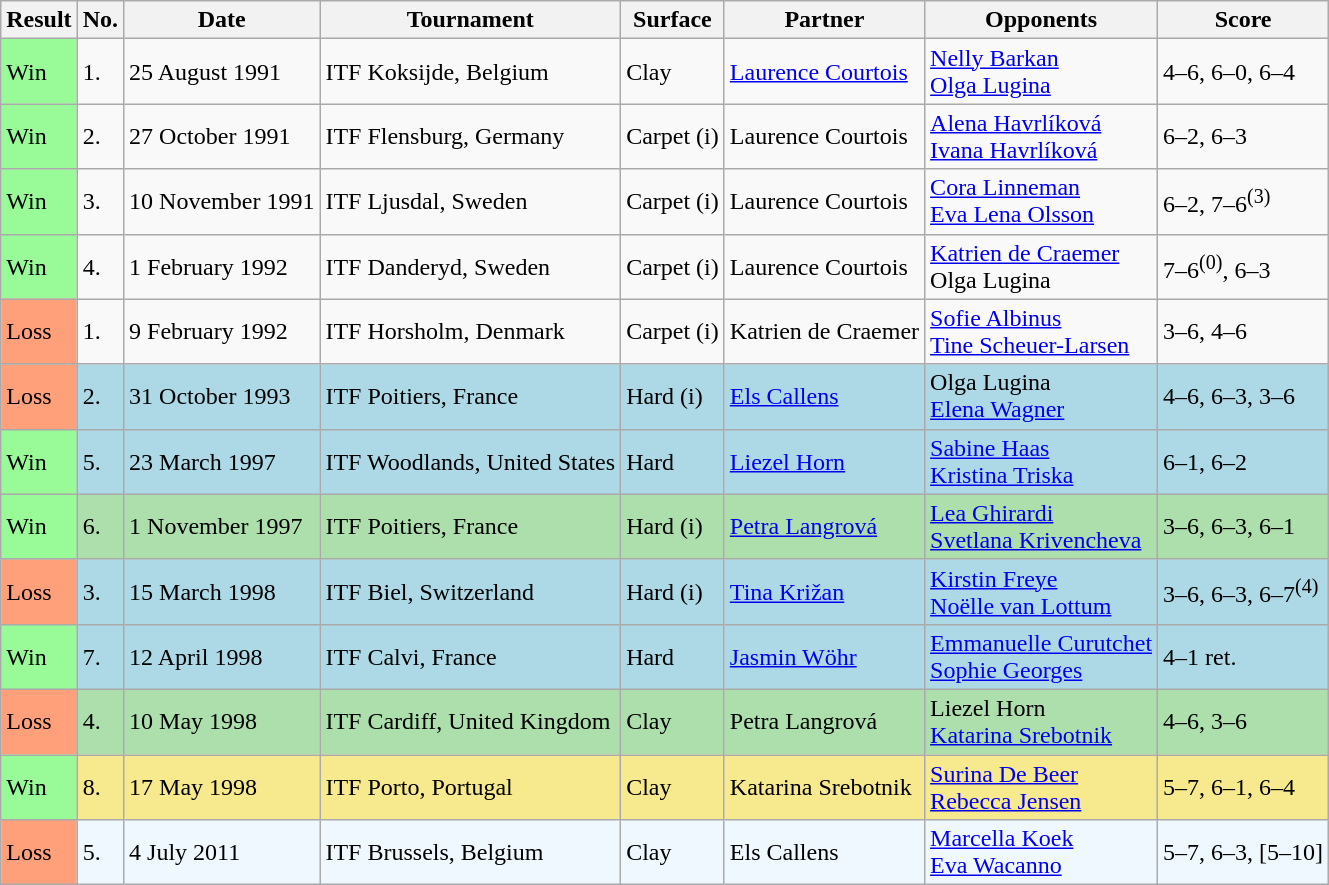<table class="sortable wikitable">
<tr>
<th>Result</th>
<th>No.</th>
<th>Date</th>
<th>Tournament</th>
<th>Surface</th>
<th>Partner</th>
<th>Opponents</th>
<th class="unsortable">Score</th>
</tr>
<tr>
<td style="background:#98fb98;">Win</td>
<td>1.</td>
<td>25 August 1991</td>
<td>ITF Koksijde, Belgium</td>
<td>Clay</td>
<td> <a href='#'>Laurence Courtois</a></td>
<td> <a href='#'>Nelly Barkan</a> <br>  <a href='#'>Olga Lugina</a></td>
<td>4–6, 6–0, 6–4</td>
</tr>
<tr>
<td style="background:#98fb98;">Win</td>
<td>2.</td>
<td>27 October 1991</td>
<td>ITF Flensburg, Germany</td>
<td>Carpet (i)</td>
<td> Laurence Courtois</td>
<td> <a href='#'>Alena Havrlíková</a> <br>  <a href='#'>Ivana Havrlíková</a></td>
<td>6–2, 6–3</td>
</tr>
<tr>
<td style="background:#98fb98;">Win</td>
<td>3.</td>
<td>10 November 1991</td>
<td>ITF Ljusdal, Sweden</td>
<td>Carpet (i)</td>
<td> Laurence Courtois</td>
<td> <a href='#'>Cora Linneman</a> <br>  <a href='#'>Eva Lena Olsson</a></td>
<td>6–2, 7–6<sup>(3)</sup></td>
</tr>
<tr>
<td style="background:#98fb98;">Win</td>
<td>4.</td>
<td>1 February 1992</td>
<td>ITF Danderyd, Sweden</td>
<td>Carpet (i)</td>
<td> Laurence Courtois</td>
<td> <a href='#'>Katrien de Craemer</a> <br>  Olga Lugina</td>
<td>7–6<sup>(0)</sup>, 6–3</td>
</tr>
<tr>
<td style="background:#ffa07a;">Loss</td>
<td>1.</td>
<td>9 February 1992</td>
<td>ITF Horsholm, Denmark</td>
<td>Carpet (i)</td>
<td> Katrien de Craemer</td>
<td> <a href='#'>Sofie Albinus</a> <br>  <a href='#'>Tine Scheuer-Larsen</a></td>
<td>3–6, 4–6</td>
</tr>
<tr style="background:lightblue;">
<td style="background:#ffa07a;">Loss</td>
<td>2.</td>
<td>31 October 1993</td>
<td>ITF Poitiers, France</td>
<td>Hard (i)</td>
<td> <a href='#'>Els Callens</a></td>
<td> Olga Lugina <br>  <a href='#'>Elena Wagner</a></td>
<td>4–6, 6–3, 3–6</td>
</tr>
<tr style="background:lightblue;">
<td style="background:#98fb98;">Win</td>
<td>5.</td>
<td>23 March 1997</td>
<td>ITF Woodlands, United States</td>
<td>Hard</td>
<td> <a href='#'>Liezel Horn</a></td>
<td> <a href='#'>Sabine Haas</a> <br>  <a href='#'>Kristina Triska</a></td>
<td>6–1, 6–2</td>
</tr>
<tr style="background:#addfad;">
<td style="background:#98fb98;">Win</td>
<td>6.</td>
<td>1 November 1997</td>
<td>ITF Poitiers, France</td>
<td>Hard (i)</td>
<td> <a href='#'>Petra Langrová</a></td>
<td> <a href='#'>Lea Ghirardi</a> <br>  <a href='#'>Svetlana Krivencheva</a></td>
<td>3–6, 6–3, 6–1</td>
</tr>
<tr style="background:lightblue;">
<td style="background:#ffa07a;">Loss</td>
<td>3.</td>
<td>15 March 1998</td>
<td>ITF Biel, Switzerland</td>
<td>Hard (i)</td>
<td> <a href='#'>Tina Križan</a></td>
<td> <a href='#'>Kirstin Freye</a> <br>  <a href='#'>Noëlle van Lottum</a></td>
<td>3–6, 6–3, 6–7<sup>(4)</sup></td>
</tr>
<tr style="background:lightblue;">
<td style="background:#98fb98;">Win</td>
<td>7.</td>
<td>12 April 1998</td>
<td>ITF Calvi, France</td>
<td>Hard</td>
<td> <a href='#'>Jasmin Wöhr</a></td>
<td> <a href='#'>Emmanuelle Curutchet</a> <br>  <a href='#'>Sophie Georges</a></td>
<td>4–1 ret.</td>
</tr>
<tr style="background:#addfad;">
<td style="background:#ffa07a;">Loss</td>
<td>4.</td>
<td>10 May 1998</td>
<td>ITF Cardiff, United Kingdom</td>
<td>Clay</td>
<td> Petra Langrová</td>
<td> Liezel Horn <br>  <a href='#'>Katarina Srebotnik</a></td>
<td>4–6, 3–6</td>
</tr>
<tr style="background:#f7e98e;">
<td style="background:#98fb98;">Win</td>
<td>8.</td>
<td>17 May 1998</td>
<td>ITF Porto, Portugal</td>
<td>Clay</td>
<td> Katarina Srebotnik</td>
<td> <a href='#'>Surina De Beer</a> <br>  <a href='#'>Rebecca Jensen</a></td>
<td>5–7, 6–1, 6–4</td>
</tr>
<tr style="background:#f0f8ff;">
<td style="background:#ffa07a;">Loss</td>
<td>5.</td>
<td>4 July 2011</td>
<td>ITF Brussels, Belgium</td>
<td>Clay</td>
<td> Els Callens</td>
<td> <a href='#'>Marcella Koek</a> <br>  <a href='#'>Eva Wacanno</a></td>
<td>5–7, 6–3, [5–10]</td>
</tr>
</table>
